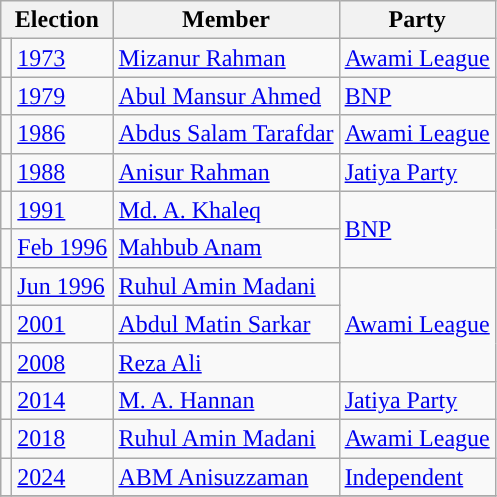<table class="wikitable">
<tr>
<th colspan="2">Election</th>
<th>Member</th>
<th>Party</th>
</tr>
<tr>
<td style="background-color:"></td>
<td><a href='#'>1973</a></td>
<td><a href='#'>Mizanur Rahman</a></td>
<td><a href='#'>Awami League</a></td>
</tr>
<tr>
<td style="background-color:"></td>
<td><a href='#'>1979</a></td>
<td><a href='#'>Abul Mansur Ahmed</a></td>
<td><a href='#'>BNP</a></td>
</tr>
<tr>
<td style="background-color:"></td>
<td><a href='#'>1986</a></td>
<td><a href='#'>Abdus Salam Tarafdar</a></td>
<td><a href='#'>Awami League</a></td>
</tr>
<tr>
<td style="background-color:"></td>
<td><a href='#'>1988</a></td>
<td><a href='#'>Anisur Rahman</a></td>
<td><a href='#'>Jatiya Party</a></td>
</tr>
<tr>
<td style="background-color:"></td>
<td><a href='#'>1991</a></td>
<td><a href='#'>Md. A. Khaleq</a></td>
<td rowspan="2"><a href='#'>BNP</a></td>
</tr>
<tr>
<td style="background-color:"></td>
<td><a href='#'>Feb 1996</a></td>
<td><a href='#'>Mahbub Anam</a></td>
</tr>
<tr>
<td style="background-color:"></td>
<td><a href='#'>Jun 1996</a></td>
<td><a href='#'>Ruhul Amin Madani</a></td>
<td rowspan="3"><a href='#'>Awami League</a></td>
</tr>
<tr>
<td style="background-color:"></td>
<td><a href='#'>2001</a></td>
<td><a href='#'>Abdul Matin Sarkar</a></td>
</tr>
<tr>
<td style="background-color:"></td>
<td><a href='#'>2008</a></td>
<td><a href='#'>Reza Ali</a></td>
</tr>
<tr>
<td style="background-color:"></td>
<td><a href='#'>2014</a></td>
<td><a href='#'>M. A. Hannan</a></td>
<td><a href='#'>Jatiya Party</a></td>
</tr>
<tr>
<td style="background-color:"></td>
<td><a href='#'>2018</a></td>
<td><a href='#'>Ruhul Amin Madani</a></td>
<td><a href='#'>Awami League</a></td>
</tr>
<tr>
<td style="background-color:"></td>
<td><a href='#'>2024</a></td>
<td><a href='#'>ABM Anisuzzaman</a></td>
<td><a href='#'>Independent</a></td>
</tr>
<tr>
</tr>
</table>
